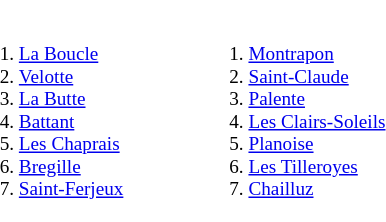<table class="toccolours" style="float:right; font-size:80%; margin-left:10px;">
<tr>
<td style="padding-right:1em;"><ol><br><li><a href='#'>La Boucle</a></li>
<li><a href='#'>Velotte</a></li>
<li><a href='#'>La Butte</a></li>
<li><a href='#'>Battant</a></li>
<li><a href='#'>Les Chaprais</a></li>
<li><a href='#'>Bregille</a></li>
<li><a href='#'>Saint-Ferjeux</a></li>
</ol></td>
<td style="background:white; padding:0 1em;" class="toccolours"></td>
<td><ol><br><li><a href='#'>Montrapon</a></li>
<li><a href='#'>Saint-Claude</a></li>
<li><a href='#'>Palente</a></li>
<li><a href='#'>Les Clairs-Soleils</a></li>
<li><a href='#'>Planoise</a></li>
<li><a href='#'>Les Tilleroyes</a></li>
<li><a href='#'>Chailluz</a></li>
</ol></td>
</tr>
</table>
